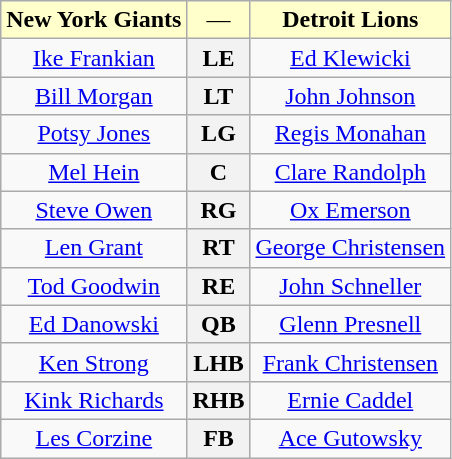<table class="wikitable" style="text-align:center">
<tr style="background:#ffc">
<td colspan="1"><strong>New York Giants</strong></td>
<td colspan="1">—</td>
<td colspan="1"><strong>Detroit Lions</strong></td>
</tr>
<tr>
<td><a href='#'>Ike Frankian</a></td>
<th>LE</th>
<td><a href='#'>Ed Klewicki</a></td>
</tr>
<tr>
<td><a href='#'>Bill Morgan</a></td>
<th>LT</th>
<td><a href='#'>John Johnson</a></td>
</tr>
<tr>
<td><a href='#'>Potsy Jones</a></td>
<th>LG</th>
<td><a href='#'>Regis Monahan</a></td>
</tr>
<tr>
<td><a href='#'>Mel Hein</a></td>
<th>C</th>
<td><a href='#'>Clare Randolph</a></td>
</tr>
<tr>
<td><a href='#'>Steve Owen</a></td>
<th>RG</th>
<td><a href='#'>Ox Emerson</a></td>
</tr>
<tr>
<td><a href='#'>Len Grant</a></td>
<th>RT</th>
<td><a href='#'>George Christensen</a></td>
</tr>
<tr>
<td><a href='#'>Tod Goodwin</a></td>
<th>RE</th>
<td><a href='#'>John Schneller</a></td>
</tr>
<tr>
<td><a href='#'>Ed Danowski</a></td>
<th>QB</th>
<td><a href='#'>Glenn Presnell</a></td>
</tr>
<tr>
<td><a href='#'>Ken Strong</a></td>
<th>LHB</th>
<td><a href='#'>Frank Christensen</a></td>
</tr>
<tr>
<td><a href='#'>Kink Richards</a></td>
<th>RHB</th>
<td><a href='#'>Ernie Caddel</a></td>
</tr>
<tr>
<td><a href='#'>Les Corzine</a></td>
<th>FB</th>
<td><a href='#'>Ace Gutowsky</a></td>
</tr>
</table>
